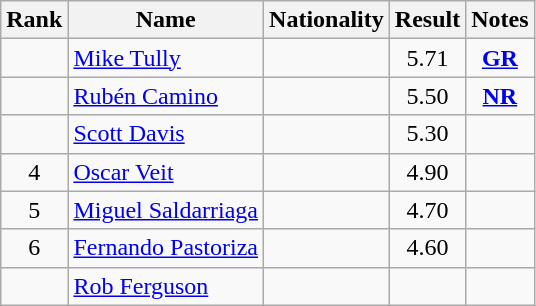<table class="wikitable sortable" style="text-align:center">
<tr>
<th>Rank</th>
<th>Name</th>
<th>Nationality</th>
<th>Result</th>
<th>Notes</th>
</tr>
<tr>
<td></td>
<td align=left><a href='#'>Mike Tully</a></td>
<td align=left></td>
<td>5.71</td>
<td><strong><a href='#'>GR</a></strong></td>
</tr>
<tr>
<td></td>
<td align=left><a href='#'>Rubén Camino</a></td>
<td align=left></td>
<td>5.50</td>
<td><strong><a href='#'>NR</a></strong></td>
</tr>
<tr>
<td></td>
<td align=left><a href='#'>Scott Davis</a></td>
<td align=left></td>
<td>5.30</td>
<td></td>
</tr>
<tr>
<td>4</td>
<td align=left><a href='#'>Oscar Veit</a></td>
<td align=left></td>
<td>4.90</td>
<td></td>
</tr>
<tr>
<td>5</td>
<td align=left><a href='#'>Miguel Saldarriaga</a></td>
<td align=left></td>
<td>4.70</td>
<td></td>
</tr>
<tr>
<td>6</td>
<td align=left><a href='#'>Fernando Pastoriza</a></td>
<td align=left></td>
<td>4.60</td>
<td></td>
</tr>
<tr>
<td></td>
<td align=left><a href='#'>Rob Ferguson</a></td>
<td align=left></td>
<td></td>
<td></td>
</tr>
</table>
